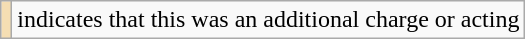<table class="wikitable">
<tr>
<td bgcolor=wheat></td>
<td>indicates that this was an additional charge or acting</td>
</tr>
</table>
